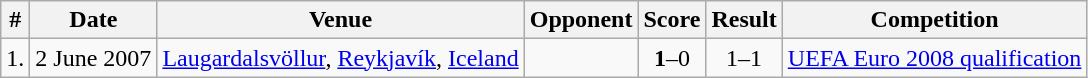<table class="wikitable">
<tr>
<th>#</th>
<th>Date</th>
<th>Venue</th>
<th>Opponent</th>
<th>Score</th>
<th>Result</th>
<th>Competition</th>
</tr>
<tr>
<td>1.</td>
<td>2 June 2007</td>
<td><a href='#'>Laugardalsvöllur</a>, <a href='#'>Reykjavík</a>, <a href='#'>Iceland</a></td>
<td></td>
<td align=center><strong>1</strong>–0</td>
<td align=center>1–1</td>
<td><a href='#'>UEFA Euro 2008 qualification</a></td>
</tr>
</table>
